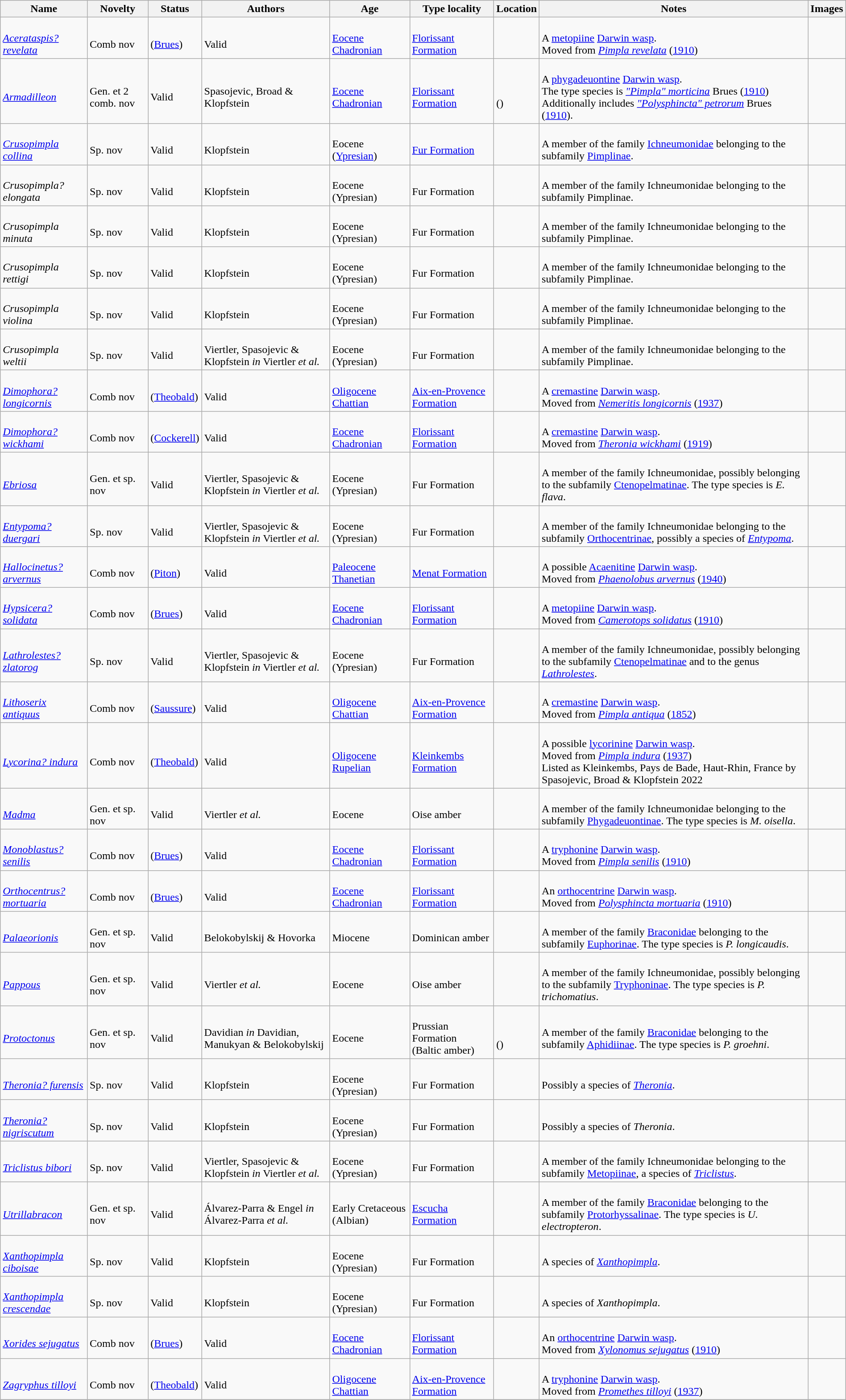<table class="wikitable sortable" align="center" width="100%">
<tr>
<th>Name</th>
<th>Novelty</th>
<th>Status</th>
<th>Authors</th>
<th>Age</th>
<th>Type locality</th>
<th>Location</th>
<th>Notes</th>
<th>Images</th>
</tr>
<tr>
<td><br><em><a href='#'>Acerataspis? revelata</a></em></td>
<td><br>Comb nov</td>
<td><br>(<a href='#'>Brues</a>)</td>
<td><br>Valid</td>
<td><br><a href='#'>Eocene</a><br><a href='#'>Chadronian</a></td>
<td><br><a href='#'>Florissant Formation</a></td>
<td><br><br></td>
<td><br>A <a href='#'>metopiine</a> <a href='#'>Darwin wasp</a>.<br> Moved from <em><a href='#'>Pimpla revelata</a></em> (<a href='#'>1910</a>)</td>
<td></td>
</tr>
<tr>
<td><br><em><a href='#'>Armadilleon</a></em></td>
<td><br>Gen. et 2 comb. nov</td>
<td><br>Valid</td>
<td><br>Spasojevic, Broad & Klopfstein</td>
<td><br><a href='#'>Eocene</a><br><a href='#'>Chadronian</a></td>
<td><br><a href='#'>Florissant Formation</a></td>
<td><br><br>()</td>
<td><br>A <a href='#'>phygadeuontine</a> <a href='#'>Darwin wasp</a>.<br> The type species is <em><a href='#'>"Pimpla" morticina</a></em> Brues (<a href='#'>1910</a>)<br> Additionally includes <em><a href='#'>"Polysphincta" petrorum</a></em> Brues (<a href='#'>1910</a>).</td>
<td></td>
</tr>
<tr>
<td><br><em><a href='#'>Crusopimpla collina</a></em></td>
<td><br>Sp. nov</td>
<td><br>Valid</td>
<td><br>Klopfstein</td>
<td><br>Eocene (<a href='#'>Ypresian</a>)</td>
<td><br><a href='#'>Fur Formation</a></td>
<td><br></td>
<td><br>A member of the family <a href='#'>Ichneumonidae</a> belonging to the subfamily <a href='#'>Pimplinae</a>.</td>
<td></td>
</tr>
<tr>
<td><br><em>Crusopimpla? elongata</em></td>
<td><br>Sp. nov</td>
<td><br>Valid</td>
<td><br>Klopfstein</td>
<td><br>Eocene (Ypresian)</td>
<td><br>Fur Formation</td>
<td><br></td>
<td><br>A member of the family Ichneumonidae belonging to the subfamily Pimplinae.</td>
<td></td>
</tr>
<tr>
<td><br><em>Crusopimpla minuta</em></td>
<td><br>Sp. nov</td>
<td><br>Valid</td>
<td><br>Klopfstein</td>
<td><br>Eocene (Ypresian)</td>
<td><br>Fur Formation</td>
<td><br></td>
<td><br>A member of the family Ichneumonidae belonging to the subfamily Pimplinae.</td>
<td></td>
</tr>
<tr>
<td><br><em>Crusopimpla rettigi</em></td>
<td><br>Sp. nov</td>
<td><br>Valid</td>
<td><br>Klopfstein</td>
<td><br>Eocene (Ypresian)</td>
<td><br>Fur Formation</td>
<td><br></td>
<td><br>A member of the family Ichneumonidae belonging to the subfamily Pimplinae.</td>
<td></td>
</tr>
<tr>
<td><br><em>Crusopimpla violina</em></td>
<td><br>Sp. nov</td>
<td><br>Valid</td>
<td><br>Klopfstein</td>
<td><br>Eocene (Ypresian)</td>
<td><br>Fur Formation</td>
<td><br></td>
<td><br>A member of the family Ichneumonidae belonging to the subfamily Pimplinae.</td>
<td></td>
</tr>
<tr>
<td><br><em>Crusopimpla weltii</em></td>
<td><br>Sp. nov</td>
<td><br>Valid</td>
<td><br>Viertler, Spasojevic & Klopfstein <em>in</em> Viertler <em>et al.</em></td>
<td><br>Eocene (Ypresian)</td>
<td><br>Fur Formation</td>
<td><br></td>
<td><br>A member of the family Ichneumonidae belonging to the subfamily Pimplinae.</td>
<td></td>
</tr>
<tr>
<td><br><em><a href='#'>Dimophora? longicornis</a></em></td>
<td><br>Comb nov</td>
<td><br>(<a href='#'>Theobald</a>)</td>
<td><br>Valid</td>
<td><br><a href='#'>Oligocene</a><br><a href='#'>Chattian</a></td>
<td><br><a href='#'>Aix-en-Provence Formation</a></td>
<td><br><br></td>
<td><br>A <a href='#'>cremastine</a> <a href='#'>Darwin wasp</a>.<br> Moved from <em><a href='#'>Nemeritis longicornis</a></em> (<a href='#'>1937</a>)</td>
<td></td>
</tr>
<tr>
<td><br><em><a href='#'>Dimophora? wickhami</a></em></td>
<td><br>Comb nov</td>
<td><br>(<a href='#'>Cockerell</a>)</td>
<td><br>Valid</td>
<td><br><a href='#'>Eocene</a><br><a href='#'>Chadronian</a></td>
<td><br><a href='#'>Florissant Formation</a></td>
<td><br><br></td>
<td><br>A <a href='#'>cremastine</a> <a href='#'>Darwin wasp</a>.<br> Moved from <em><a href='#'>Theronia wickhami</a></em> (<a href='#'>1919</a>)</td>
<td></td>
</tr>
<tr>
<td><br><em><a href='#'>Ebriosa</a></em></td>
<td><br>Gen. et sp. nov</td>
<td><br>Valid</td>
<td><br>Viertler, Spasojevic & Klopfstein <em>in</em> Viertler <em>et al.</em></td>
<td><br>Eocene (Ypresian)</td>
<td><br>Fur Formation</td>
<td><br></td>
<td><br>A member of the family Ichneumonidae, possibly belonging to the subfamily <a href='#'>Ctenopelmatinae</a>. The type species is <em>E. flava</em>.</td>
<td></td>
</tr>
<tr>
<td><br><em><a href='#'>Entypoma? duergari</a></em></td>
<td><br>Sp. nov</td>
<td><br>Valid</td>
<td><br>Viertler, Spasojevic & Klopfstein <em>in</em> Viertler <em>et al.</em></td>
<td><br>Eocene (Ypresian)</td>
<td><br>Fur Formation</td>
<td><br></td>
<td><br>A member of the family Ichneumonidae belonging to the subfamily <a href='#'>Orthocentrinae</a>, possibly a species of <em><a href='#'>Entypoma</a></em>.</td>
<td></td>
</tr>
<tr>
<td><br><em><a href='#'>Hallocinetus? arvernus</a></em></td>
<td><br>Comb nov</td>
<td><br>(<a href='#'>Piton</a>)</td>
<td><br>Valid</td>
<td><br><a href='#'>Paleocene</a><br><a href='#'>Thanetian</a></td>
<td><br><a href='#'>Menat Formation</a></td>
<td><br><br></td>
<td><br>A possible <a href='#'>Acaenitine</a> <a href='#'>Darwin wasp</a>.<br> Moved from <em><a href='#'>Phaenolobus arvernus</a></em> (<a href='#'>1940</a>)</td>
<td></td>
</tr>
<tr>
<td><br><em><a href='#'>Hypsicera? solidata</a></em></td>
<td><br>Comb nov</td>
<td><br>(<a href='#'>Brues</a>)</td>
<td><br>Valid</td>
<td><br><a href='#'>Eocene</a><br><a href='#'>Chadronian</a></td>
<td><br><a href='#'>Florissant Formation</a></td>
<td><br><br></td>
<td><br>A <a href='#'>metopiine</a> <a href='#'>Darwin wasp</a>.<br> Moved from <em><a href='#'>Camerotops solidatus</a></em> (<a href='#'>1910</a>)</td>
<td></td>
</tr>
<tr>
<td><br><em><a href='#'>Lathrolestes? zlatorog</a></em></td>
<td><br>Sp. nov</td>
<td><br>Valid</td>
<td><br>Viertler, Spasojevic & Klopfstein <em>in</em> Viertler <em>et al.</em></td>
<td><br>Eocene (Ypresian)</td>
<td><br>Fur Formation</td>
<td><br></td>
<td><br>A member of the family Ichneumonidae, possibly belonging to the subfamily <a href='#'>Ctenopelmatinae</a> and to the genus <em><a href='#'>Lathrolestes</a></em>.</td>
<td></td>
</tr>
<tr>
<td><br><em><a href='#'>Lithoserix antiquus</a></em></td>
<td><br>Comb nov</td>
<td><br>(<a href='#'>Saussure</a>)</td>
<td><br>Valid</td>
<td><br><a href='#'>Oligocene</a><br><a href='#'>Chattian</a></td>
<td><br><a href='#'>Aix-en-Provence Formation</a></td>
<td><br><br></td>
<td><br>A <a href='#'>cremastine</a> <a href='#'>Darwin wasp</a>.<br> Moved from <em><a href='#'>Pimpla antiqua</a></em> (<a href='#'>1852</a>)</td>
<td></td>
</tr>
<tr>
<td><br><em><a href='#'>Lycorina? indura</a></em></td>
<td><br>Comb nov</td>
<td><br>(<a href='#'>Theobald</a>)</td>
<td><br>Valid</td>
<td><br><a href='#'>Oligocene</a><br><a href='#'>Rupelian</a></td>
<td><br><a href='#'>Kleinkembs Formation</a></td>
<td><br><br></td>
<td><br>A possible <a href='#'>lycorinine</a> <a href='#'>Darwin wasp</a>.<br> Moved from <em><a href='#'>Pimpla indura</a></em> (<a href='#'>1937</a>)<br>Listed as Kleinkembs, Pays de Bade, Haut-Rhin, France by Spasojevic, Broad & Klopfstein 2022</td>
<td></td>
</tr>
<tr>
<td><br><em><a href='#'>Madma</a></em></td>
<td><br>Gen. et sp. nov</td>
<td><br>Valid</td>
<td><br>Viertler <em>et al.</em></td>
<td><br>Eocene</td>
<td><br>Oise amber</td>
<td><br></td>
<td><br>A member of the family Ichneumonidae belonging to the subfamily <a href='#'>Phygadeuontinae</a>. The type species is <em>M. oisella</em>.</td>
<td></td>
</tr>
<tr>
<td><br><em><a href='#'>Monoblastus? senilis</a></em></td>
<td><br>Comb nov</td>
<td><br>(<a href='#'>Brues</a>)</td>
<td><br>Valid</td>
<td><br><a href='#'>Eocene</a><br><a href='#'>Chadronian</a></td>
<td><br><a href='#'>Florissant Formation</a></td>
<td><br><br></td>
<td><br>A <a href='#'>tryphonine</a> <a href='#'>Darwin wasp</a>.<br> Moved from <em><a href='#'>Pimpla senilis</a></em> (<a href='#'>1910</a>)</td>
<td></td>
</tr>
<tr>
<td><br><em><a href='#'>Orthocentrus? mortuaria</a></em></td>
<td><br>Comb nov</td>
<td><br>(<a href='#'>Brues</a>)</td>
<td><br>Valid</td>
<td><br><a href='#'>Eocene</a><br><a href='#'>Chadronian</a></td>
<td><br><a href='#'>Florissant Formation</a></td>
<td><br><br></td>
<td><br>An <a href='#'>orthocentrine</a> <a href='#'>Darwin wasp</a>.<br> Moved from <em><a href='#'>Polysphincta mortuaria</a></em> (<a href='#'>1910</a>)</td>
<td></td>
</tr>
<tr>
<td><br><em><a href='#'>Palaeorionis</a></em></td>
<td><br>Gen. et sp. nov</td>
<td><br>Valid</td>
<td><br>Belokobylskij & Hovorka</td>
<td><br>Miocene</td>
<td><br>Dominican amber</td>
<td><br></td>
<td><br>A member of the family <a href='#'>Braconidae</a> belonging to the subfamily <a href='#'>Euphorinae</a>. The type species is <em>P. longicaudis</em>.</td>
<td></td>
</tr>
<tr>
<td><br><em><a href='#'>Pappous</a></em></td>
<td><br>Gen. et sp. nov</td>
<td><br>Valid</td>
<td><br>Viertler <em>et al.</em></td>
<td><br>Eocene</td>
<td><br>Oise amber</td>
<td><br></td>
<td><br>A member of the family Ichneumonidae, possibly belonging to the subfamily <a href='#'>Tryphoninae</a>. The type species is <em>P. trichomatius</em>.</td>
<td></td>
</tr>
<tr>
<td><br><em><a href='#'>Protoctonus</a></em></td>
<td><br>Gen. et sp. nov</td>
<td><br>Valid</td>
<td><br>Davidian <em>in</em> Davidian, Manukyan & Belokobylskij</td>
<td><br>Eocene</td>
<td><br>Prussian Formation<br>(Baltic amber)</td>
<td><br><br>()</td>
<td><br>A member of the family <a href='#'>Braconidae</a> belonging to the subfamily <a href='#'>Aphidiinae</a>. The type species is <em>P. groehni</em>.</td>
<td></td>
</tr>
<tr>
<td><br><em><a href='#'>Theronia? furensis</a></em></td>
<td><br>Sp. nov</td>
<td><br>Valid</td>
<td><br>Klopfstein</td>
<td><br>Eocene (Ypresian)</td>
<td><br>Fur Formation</td>
<td><br></td>
<td><br>Possibly a species of <em><a href='#'>Theronia</a></em>.</td>
<td></td>
</tr>
<tr>
<td><br><em><a href='#'>Theronia? nigriscutum</a></em></td>
<td><br>Sp. nov</td>
<td><br>Valid</td>
<td><br>Klopfstein</td>
<td><br>Eocene (Ypresian)</td>
<td><br>Fur Formation</td>
<td><br></td>
<td><br>Possibly a species of <em>Theronia</em>.</td>
<td></td>
</tr>
<tr>
<td><br><em><a href='#'>Triclistus bibori</a></em></td>
<td><br>Sp. nov</td>
<td><br>Valid</td>
<td><br>Viertler, Spasojevic & Klopfstein <em>in</em> Viertler <em>et al.</em></td>
<td><br>Eocene (Ypresian)</td>
<td><br>Fur Formation</td>
<td><br></td>
<td><br>A member of the family Ichneumonidae belonging to the subfamily <a href='#'>Metopiinae</a>, a species of <em><a href='#'>Triclistus</a></em>.</td>
<td></td>
</tr>
<tr>
<td><br><em><a href='#'>Utrillabracon</a></em></td>
<td><br>Gen. et sp. nov</td>
<td><br>Valid</td>
<td><br>Álvarez-Parra & Engel <em>in</em> Álvarez-Parra <em>et al.</em></td>
<td><br>Early Cretaceous (Albian)</td>
<td><br><a href='#'>Escucha Formation</a></td>
<td><br></td>
<td><br>A member of the family <a href='#'>Braconidae</a> belonging to the subfamily <a href='#'>Protorhyssalinae</a>. The type species is <em>U. electropteron</em>.</td>
<td></td>
</tr>
<tr>
<td><br><em><a href='#'>Xanthopimpla ciboisae</a></em></td>
<td><br>Sp. nov</td>
<td><br>Valid</td>
<td><br>Klopfstein</td>
<td><br>Eocene (Ypresian)</td>
<td><br>Fur Formation</td>
<td><br></td>
<td><br>A species of <em><a href='#'>Xanthopimpla</a></em>.</td>
<td></td>
</tr>
<tr>
<td><br><em><a href='#'>Xanthopimpla crescendae</a></em></td>
<td><br>Sp. nov</td>
<td><br>Valid</td>
<td><br>Klopfstein</td>
<td><br>Eocene (Ypresian)</td>
<td><br>Fur Formation</td>
<td><br></td>
<td><br>A species of <em>Xanthopimpla</em>.</td>
<td></td>
</tr>
<tr>
<td><br><em><a href='#'>Xorides sejugatus</a></em></td>
<td><br>Comb nov</td>
<td><br>(<a href='#'>Brues</a>)</td>
<td><br>Valid</td>
<td><br><a href='#'>Eocene</a><br><a href='#'>Chadronian</a></td>
<td><br><a href='#'>Florissant Formation</a></td>
<td><br><br></td>
<td><br>An <a href='#'>orthocentrine</a> <a href='#'>Darwin wasp</a>.<br> Moved from <em><a href='#'>Xylonomus sejugatus</a></em> (<a href='#'>1910</a>)</td>
<td></td>
</tr>
<tr>
<td><br><em><a href='#'>Zagryphus tilloyi</a></em></td>
<td><br>Comb nov</td>
<td><br>(<a href='#'>Theobald</a>)</td>
<td><br>Valid</td>
<td><br><a href='#'>Oligocene</a><br><a href='#'>Chattian</a></td>
<td><br><a href='#'>Aix-en-Provence Formation</a></td>
<td><br><br></td>
<td><br>A <a href='#'>tryphonine</a> <a href='#'>Darwin wasp</a>.<br> Moved from <em><a href='#'>Promethes tilloyi</a></em> (<a href='#'>1937</a>)</td>
<td></td>
</tr>
<tr>
</tr>
</table>
